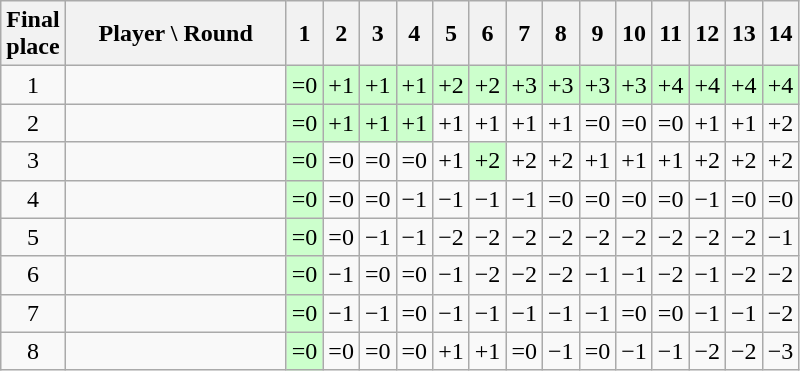<table class="wikitable" style="font-size:100%; text-align:center; white-space: nowrap;">
<tr>
<th>Final<br>place</th>
<th style="width:140px;">Player \ Round</th>
<th>1</th>
<th>2</th>
<th>3</th>
<th>4</th>
<th>5</th>
<th>6</th>
<th>7</th>
<th>8</th>
<th>9</th>
<th>10</th>
<th>11</th>
<th>12</th>
<th>13</th>
<th>14</th>
</tr>
<tr>
<td>1</td>
<td align=left></td>
<td bgcolor=#ccffcc>=0</td>
<td bgcolor=#ccffcc>+1</td>
<td bgcolor=#ccffcc>+1</td>
<td bgcolor=#ccffcc>+1</td>
<td bgcolor=#ccffcc>+2</td>
<td bgcolor=#ccffcc>+2</td>
<td bgcolor=#ccffcc>+3</td>
<td bgcolor=#ccffcc>+3</td>
<td bgcolor=#ccffcc>+3</td>
<td bgcolor=#ccffcc>+3</td>
<td bgcolor=#ccffcc>+4</td>
<td bgcolor=#ccffcc>+4</td>
<td bgcolor=#ccffcc>+4</td>
<td bgcolor=#ccffcc>+4</td>
</tr>
<tr>
<td>2</td>
<td align=left></td>
<td bgcolor=#ccffcc>=0</td>
<td bgcolor=#ccffcc>+1</td>
<td bgcolor=#ccffcc>+1</td>
<td bgcolor=#ccffcc>+1</td>
<td>+1</td>
<td>+1</td>
<td>+1</td>
<td>+1</td>
<td>=0</td>
<td>=0</td>
<td>=0</td>
<td>+1</td>
<td>+1</td>
<td>+2</td>
</tr>
<tr>
<td>3</td>
<td align=left></td>
<td bgcolor=#ccffcc>=0</td>
<td>=0</td>
<td>=0</td>
<td>=0</td>
<td>+1</td>
<td bgcolor=#ccffcc>+2</td>
<td>+2</td>
<td>+2</td>
<td>+1</td>
<td>+1</td>
<td>+1</td>
<td>+2</td>
<td>+2</td>
<td>+2</td>
</tr>
<tr>
<td>4</td>
<td align=left></td>
<td bgcolor=#ccffcc>=0</td>
<td>=0</td>
<td>=0</td>
<td>−1</td>
<td>−1</td>
<td>−1</td>
<td>−1</td>
<td>=0</td>
<td>=0</td>
<td>=0</td>
<td>=0</td>
<td>−1</td>
<td>=0</td>
<td>=0</td>
</tr>
<tr>
<td>5</td>
<td align=left></td>
<td bgcolor=#ccffcc>=0</td>
<td>=0</td>
<td>−1</td>
<td>−1</td>
<td>−2</td>
<td>−2</td>
<td>−2</td>
<td>−2</td>
<td>−2</td>
<td>−2</td>
<td>−2</td>
<td>−2</td>
<td>−2</td>
<td>−1</td>
</tr>
<tr>
<td>6</td>
<td align=left></td>
<td bgcolor=#ccffcc>=0</td>
<td>−1</td>
<td>=0</td>
<td>=0</td>
<td>−1</td>
<td>−2</td>
<td>−2</td>
<td>−2</td>
<td>−1</td>
<td>−1</td>
<td>−2</td>
<td>−1</td>
<td>−2</td>
<td>−2</td>
</tr>
<tr>
<td>7</td>
<td align=left></td>
<td bgcolor=#ccffcc>=0</td>
<td>−1</td>
<td>−1</td>
<td>=0</td>
<td>−1</td>
<td>−1</td>
<td>−1</td>
<td>−1</td>
<td>−1</td>
<td>=0</td>
<td>=0</td>
<td>−1</td>
<td>−1</td>
<td>−2</td>
</tr>
<tr>
<td>8</td>
<td align=left></td>
<td bgcolor=#ccffcc>=0</td>
<td>=0</td>
<td>=0</td>
<td>=0</td>
<td>+1</td>
<td>+1</td>
<td>=0</td>
<td>−1</td>
<td>=0</td>
<td>−1</td>
<td>−1</td>
<td>−2</td>
<td>−2</td>
<td>−3</td>
</tr>
</table>
